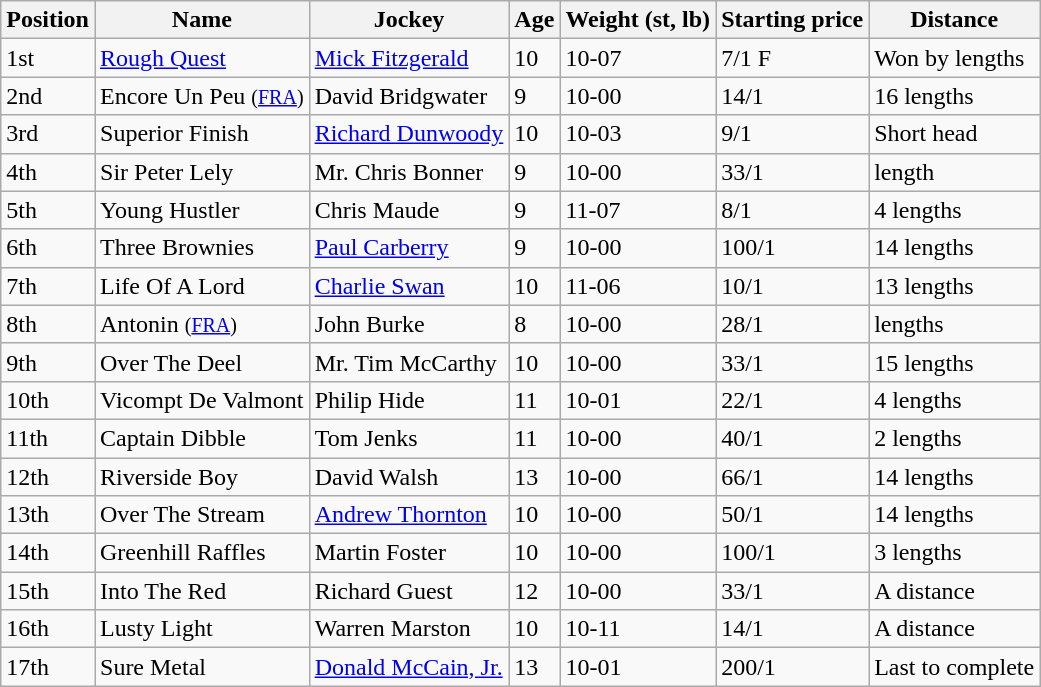<table class="wikitable sortable">
<tr>
<th>Position</th>
<th>Name</th>
<th>Jockey</th>
<th>Age</th>
<th>Weight (st, lb)</th>
<th>Starting price</th>
<th>Distance</th>
</tr>
<tr>
<td>1st</td>
<td><a href='#'>Rough Quest</a></td>
<td><a href='#'>Mick Fitzgerald</a></td>
<td>10</td>
<td>10-07</td>
<td>7/1 F</td>
<td>Won by  lengths</td>
</tr>
<tr>
<td>2nd</td>
<td>Encore Un Peu <small>(<a href='#'>FRA</a>)</small></td>
<td>David Bridgwater</td>
<td>9</td>
<td>10-00</td>
<td>14/1</td>
<td>16 lengths</td>
</tr>
<tr>
<td>3rd</td>
<td>Superior Finish</td>
<td><a href='#'>Richard Dunwoody</a></td>
<td>10</td>
<td>10-03</td>
<td>9/1</td>
<td>Short head</td>
</tr>
<tr>
<td>4th</td>
<td>Sir Peter Lely</td>
<td>Mr. Chris Bonner</td>
<td>9</td>
<td>10-00</td>
<td>33/1</td>
<td> length</td>
</tr>
<tr>
<td>5th</td>
<td>Young Hustler</td>
<td>Chris Maude</td>
<td>9</td>
<td>11-07</td>
<td>8/1</td>
<td>4 lengths</td>
</tr>
<tr>
<td>6th</td>
<td>Three Brownies</td>
<td><a href='#'>Paul Carberry</a></td>
<td>9</td>
<td>10-00</td>
<td>100/1</td>
<td>14 lengths</td>
</tr>
<tr>
<td>7th</td>
<td>Life Of A Lord</td>
<td><a href='#'>Charlie Swan</a></td>
<td>10</td>
<td>11-06</td>
<td>10/1</td>
<td>13 lengths</td>
</tr>
<tr>
<td>8th</td>
<td>Antonin <small>(<a href='#'>FRA</a>)</small></td>
<td>John Burke</td>
<td>8</td>
<td>10-00</td>
<td>28/1</td>
<td> lengths</td>
</tr>
<tr>
<td>9th</td>
<td>Over The Deel</td>
<td>Mr. Tim McCarthy</td>
<td>10</td>
<td>10-00</td>
<td>33/1</td>
<td>15 lengths</td>
</tr>
<tr>
<td>10th</td>
<td>Vicompt De Valmont</td>
<td>Philip Hide</td>
<td>11</td>
<td>10-01</td>
<td>22/1</td>
<td>4 lengths</td>
</tr>
<tr>
<td>11th</td>
<td>Captain Dibble</td>
<td>Tom Jenks</td>
<td>11</td>
<td>10-00</td>
<td>40/1</td>
<td>2 lengths</td>
</tr>
<tr>
<td>12th</td>
<td>Riverside Boy</td>
<td>David Walsh</td>
<td>13</td>
<td>10-00</td>
<td>66/1</td>
<td>14 lengths</td>
</tr>
<tr>
<td>13th</td>
<td>Over The Stream</td>
<td><a href='#'>Andrew Thornton</a></td>
<td>10</td>
<td>10-00</td>
<td>50/1</td>
<td>14 lengths</td>
</tr>
<tr>
<td>14th</td>
<td>Greenhill Raffles</td>
<td>Martin Foster</td>
<td>10</td>
<td>10-00</td>
<td>100/1</td>
<td>3 lengths</td>
</tr>
<tr>
<td>15th</td>
<td>Into The Red</td>
<td>Richard Guest</td>
<td>12</td>
<td>10-00</td>
<td>33/1</td>
<td>A distance</td>
</tr>
<tr>
<td>16th</td>
<td>Lusty Light</td>
<td>Warren Marston</td>
<td>10</td>
<td>10-11</td>
<td>14/1</td>
<td>A distance</td>
</tr>
<tr>
<td>17th</td>
<td>Sure Metal</td>
<td><a href='#'>Donald McCain, Jr.</a></td>
<td>13</td>
<td>10-01</td>
<td>200/1</td>
<td>Last to complete</td>
</tr>
</table>
